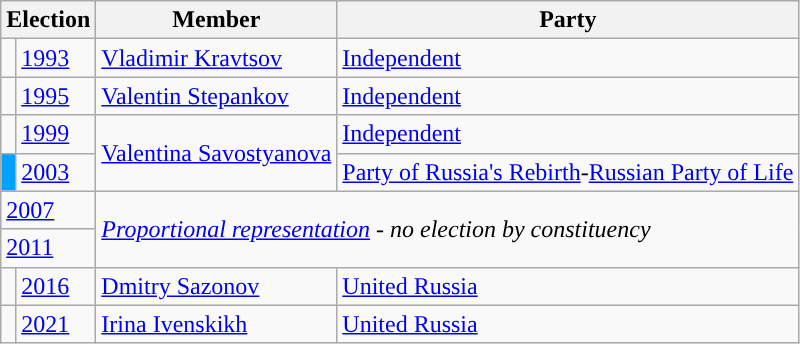<table class="wikitable">
<tr>
<th colspan="2">Election</th>
<th>Member</th>
<th>Party</th>
</tr>
<tr>
<td style="background-color:"></td>
<td><a href='#'>1993</a></td>
<td><a href='#'>Vladimir Kravtsov</a></td>
<td><a href='#'>Independent</a></td>
</tr>
<tr>
<td style="background-color:"></td>
<td><a href='#'>1995</a></td>
<td><a href='#'>Valentin Stepankov</a></td>
<td><a href='#'>Independent</a></td>
</tr>
<tr>
<td style="background-color:"></td>
<td><a href='#'>1999</a></td>
<td rowspan=2><a href='#'>Valentina Savostyanova</a></td>
<td><a href='#'>Independent</a></td>
</tr>
<tr>
<td style="background-color:#00A1FF"></td>
<td><a href='#'>2003</a></td>
<td><a href='#'>Party of Russia's Rebirth</a>-<a href='#'>Russian Party of Life</a></td>
</tr>
<tr>
<td colspan=2><a href='#'>2007</a></td>
<td colspan=2 rowspan=2><em><a href='#'>Proportional representation</a> - no election by constituency</em></td>
</tr>
<tr>
<td colspan=2><a href='#'>2011</a></td>
</tr>
<tr>
<td style="background-color: "></td>
<td><a href='#'>2016</a></td>
<td><a href='#'>Dmitry Sazonov</a></td>
<td><a href='#'>United Russia</a></td>
</tr>
<tr>
<td style="background-color: "></td>
<td><a href='#'>2021</a></td>
<td><a href='#'>Irina Ivenskikh</a></td>
<td><a href='#'>United Russia</a></td>
</tr>
</table>
